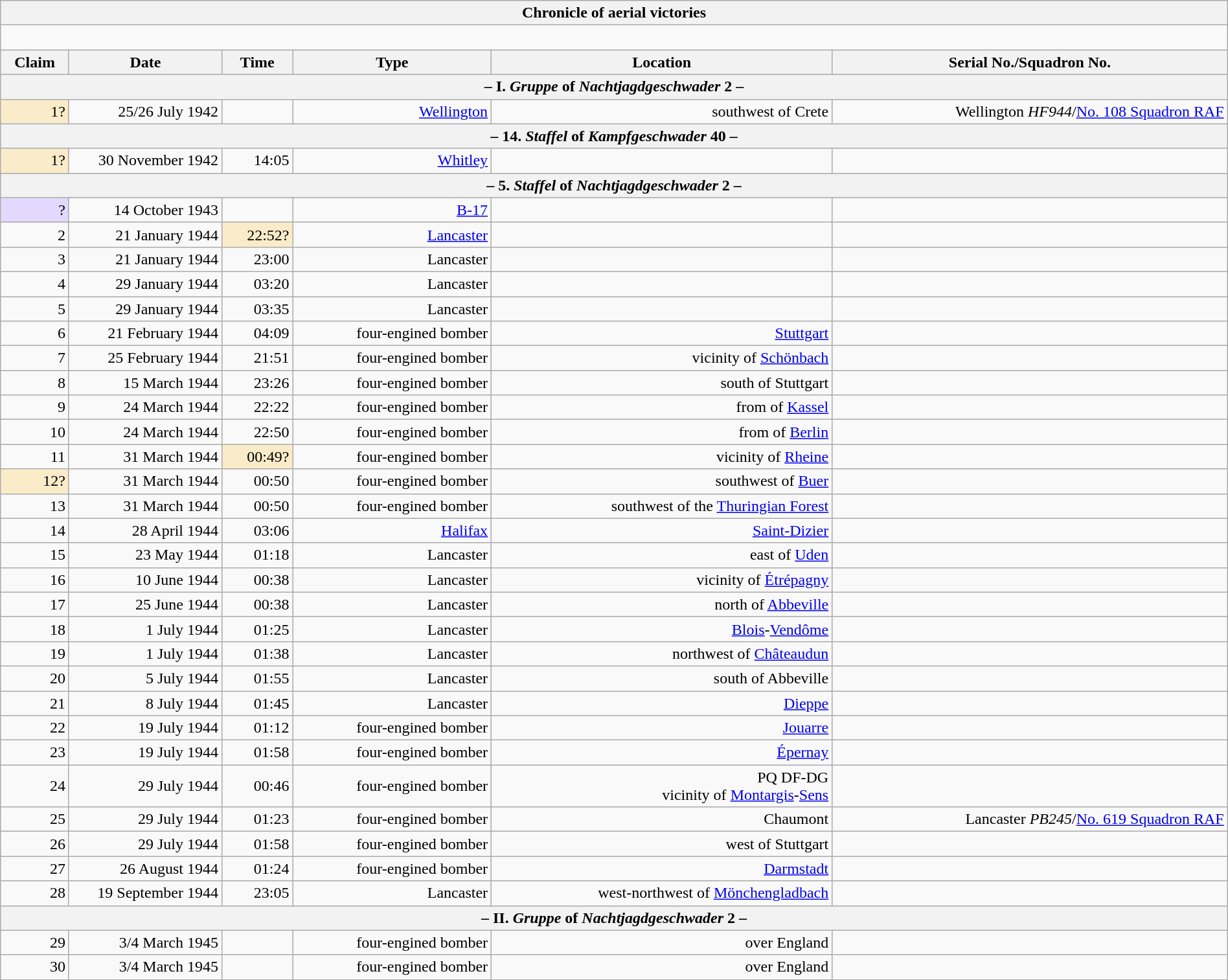<table class="wikitable plainrowheaders collapsible" style="margin-left: auto; margin-right: auto; border: none; text-align:right; width: 100%;">
<tr>
<th colspan="6">Chronicle of aerial victories</th>
</tr>
<tr>
<td colspan="6" style="text-align: left;"><br>
</td>
</tr>
<tr>
<th scope="col">Claim</th>
<th scope="col" style="width:150px">Date</th>
<th scope="col">Time</th>
<th scope="col">Type</th>
<th scope="col">Location</th>
<th scope="col">Serial No./Squadron No.</th>
</tr>
<tr>
<th colspan="6">– I. <em>Gruppe</em> of <em>Nachtjagdgeschwader</em> 2 –</th>
</tr>
<tr>
<td style="background:#faecc8">1?</td>
<td>25/26 July 1942</td>
<td></td>
<td><a href='#'>Wellington</a></td>
<td>southwest of Crete</td>
<td>Wellington <em>HF944</em>/<a href='#'>No. 108 Squadron RAF</a></td>
</tr>
<tr>
<th colspan="6">– 14. <em>Staffel</em> of <em>Kampfgeschwader</em> 40 –</th>
</tr>
<tr>
<td style="background:#faecc8">1?</td>
<td>30 November 1942</td>
<td>14:05</td>
<td><a href='#'>Whitley</a></td>
<td></td>
<td></td>
</tr>
<tr>
<th colspan="6">– 5. <em>Staffel</em> of <em>Nachtjagdgeschwader</em> 2 –</th>
</tr>
<tr>
<td style="background:#e3d9ff;">?</td>
<td>14 October 1943</td>
<td></td>
<td><a href='#'>B-17</a></td>
<td></td>
<td></td>
</tr>
<tr>
<td>2</td>
<td>21 January 1944</td>
<td style="background:#faecc8">22:52?</td>
<td><a href='#'>Lancaster</a></td>
<td></td>
<td></td>
</tr>
<tr>
<td>3</td>
<td>21 January 1944</td>
<td>23:00</td>
<td>Lancaster</td>
<td></td>
<td></td>
</tr>
<tr>
<td>4</td>
<td>29 January 1944</td>
<td>03:20</td>
<td>Lancaster</td>
<td></td>
<td></td>
</tr>
<tr>
<td>5</td>
<td>29 January 1944</td>
<td>03:35</td>
<td>Lancaster</td>
<td></td>
<td></td>
</tr>
<tr>
<td>6</td>
<td>21 February 1944</td>
<td>04:09</td>
<td>four-engined bomber</td>
<td><a href='#'>Stuttgart</a></td>
<td></td>
</tr>
<tr>
<td>7</td>
<td>25 February 1944</td>
<td>21:51</td>
<td>four-engined bomber</td>
<td>vicinity of <a href='#'>Schönbach</a></td>
<td></td>
</tr>
<tr>
<td>8</td>
<td>15 March 1944</td>
<td>23:26</td>
<td>four-engined bomber</td>
<td> south of Stuttgart</td>
<td></td>
</tr>
<tr>
<td>9</td>
<td>24 March 1944</td>
<td>22:22</td>
<td>four-engined bomber</td>
<td> from of <a href='#'>Kassel</a></td>
<td></td>
</tr>
<tr>
<td>10</td>
<td>24 March 1944</td>
<td>22:50</td>
<td>four-engined bomber</td>
<td> from of <a href='#'>Berlin</a></td>
<td></td>
</tr>
<tr>
<td>11</td>
<td>31 March 1944</td>
<td style="background:#faecc8">00:49?</td>
<td>four-engined bomber</td>
<td>vicinity of <a href='#'>Rheine</a></td>
<td></td>
</tr>
<tr>
<td style="background:#faecc8">12?</td>
<td>31 March 1944</td>
<td>00:50</td>
<td>four-engined bomber</td>
<td>southwest of <a href='#'>Buer</a></td>
<td></td>
</tr>
<tr>
<td>13</td>
<td>31 March 1944</td>
<td>00:50</td>
<td>four-engined bomber</td>
<td>southwest of the <a href='#'>Thuringian Forest</a></td>
<td></td>
</tr>
<tr>
<td>14</td>
<td>28 April 1944</td>
<td>03:06</td>
<td><a href='#'>Halifax</a></td>
<td><a href='#'>Saint-Dizier</a></td>
<td></td>
</tr>
<tr>
<td>15</td>
<td>23 May 1944</td>
<td>01:18</td>
<td>Lancaster</td>
<td>east of <a href='#'>Uden</a></td>
<td></td>
</tr>
<tr>
<td>16</td>
<td>10 June 1944</td>
<td>00:38</td>
<td>Lancaster</td>
<td>vicinity of <a href='#'>Étrépagny</a></td>
<td></td>
</tr>
<tr>
<td>17</td>
<td>25 June 1944</td>
<td>00:38</td>
<td>Lancaster</td>
<td>north of <a href='#'>Abbeville</a></td>
<td></td>
</tr>
<tr>
<td>18</td>
<td>1 July 1944</td>
<td>01:25</td>
<td>Lancaster</td>
<td><a href='#'>Blois</a>-<a href='#'>Vendôme</a></td>
<td></td>
</tr>
<tr>
<td>19</td>
<td>1 July 1944</td>
<td>01:38</td>
<td>Lancaster</td>
<td> northwest of <a href='#'>Châteaudun</a></td>
<td></td>
</tr>
<tr>
<td>20</td>
<td>5 July 1944</td>
<td>01:55</td>
<td>Lancaster</td>
<td>south of Abbeville</td>
<td></td>
</tr>
<tr>
<td>21</td>
<td>8 July 1944</td>
<td>01:45</td>
<td>Lancaster</td>
<td><a href='#'>Dieppe</a></td>
<td></td>
</tr>
<tr>
<td>22</td>
<td>19 July 1944</td>
<td>01:12</td>
<td>four-engined bomber</td>
<td><a href='#'>Jouarre</a></td>
<td></td>
</tr>
<tr>
<td>23</td>
<td>19 July 1944</td>
<td>01:58</td>
<td>four-engined bomber</td>
<td><a href='#'>Épernay</a></td>
<td></td>
</tr>
<tr>
<td>24</td>
<td>29 July 1944</td>
<td>00:46</td>
<td>four-engined bomber</td>
<td>PQ DF-DG<br>vicinity of <a href='#'>Montargis</a>-<a href='#'>Sens</a></td>
<td></td>
</tr>
<tr>
<td>25</td>
<td>29 July 1944</td>
<td>01:23</td>
<td>four-engined bomber</td>
<td>Chaumont</td>
<td>Lancaster <em>PB245</em>/<a href='#'>No. 619 Squadron RAF</a></td>
</tr>
<tr>
<td>26</td>
<td>29 July 1944</td>
<td>01:58</td>
<td>four-engined bomber</td>
<td> west of Stuttgart</td>
<td></td>
</tr>
<tr>
<td>27</td>
<td>26 August 1944</td>
<td>01:24</td>
<td>four-engined bomber</td>
<td><a href='#'>Darmstadt</a></td>
<td></td>
</tr>
<tr>
<td>28</td>
<td>19 September 1944</td>
<td>23:05</td>
<td>Lancaster</td>
<td>west-northwest of <a href='#'>Mönchengladbach</a></td>
<td></td>
</tr>
<tr>
<th colspan="6">– II. <em>Gruppe</em> of <em>Nachtjagdgeschwader</em> 2 –</th>
</tr>
<tr>
<td>29</td>
<td>3/4 March 1945</td>
<td></td>
<td>four-engined bomber</td>
<td>over England</td>
<td></td>
</tr>
<tr>
<td>30</td>
<td>3/4 March 1945</td>
<td></td>
<td>four-engined bomber</td>
<td>over England</td>
<td></td>
</tr>
</table>
